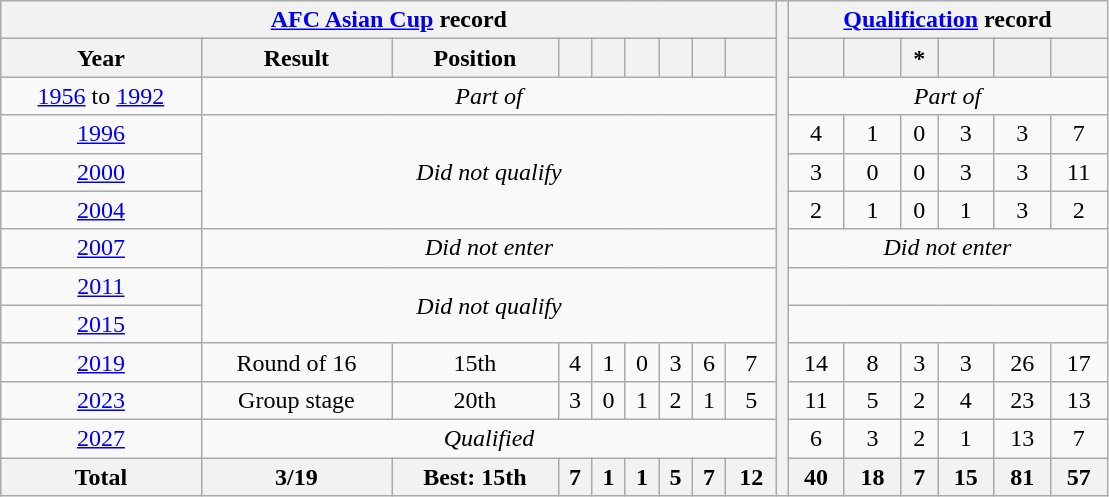<table class="wikitable" style="text-align: center;">
<tr>
<th colspan=9><a href='#'>AFC Asian Cup</a> record</th>
<th width=1% rowspan=39></th>
<th colspan=6><a href='#'>Qualification</a> record</th>
</tr>
<tr>
<th>Year</th>
<th>Result</th>
<th>Position</th>
<th></th>
<th></th>
<th></th>
<th></th>
<th></th>
<th></th>
<th></th>
<th></th>
<th>*</th>
<th></th>
<th></th>
<th></th>
</tr>
<tr>
<td><a href='#'>1956</a> to <a href='#'>1992</a></td>
<td colspan=8><em>Part of </em></td>
<td colspan=6><em>Part of </em></td>
</tr>
<tr>
<td> <a href='#'>1996</a></td>
<td colspan=8 rowspan=3><em>Did not qualify</em></td>
<td>4</td>
<td>1</td>
<td>0</td>
<td>3</td>
<td>3</td>
<td>7</td>
</tr>
<tr>
<td> <a href='#'>2000</a></td>
<td>3</td>
<td>0</td>
<td>0</td>
<td>3</td>
<td>3</td>
<td>11</td>
</tr>
<tr>
<td> <a href='#'>2004</a></td>
<td>2</td>
<td>1</td>
<td>0</td>
<td>1</td>
<td>3</td>
<td>2</td>
</tr>
<tr>
<td> <a href='#'>2007</a></td>
<td colspan=8><em>Did not enter</em></td>
<td colspan=6><em>Did not enter</em></td>
</tr>
<tr>
<td> <a href='#'>2011</a></td>
<td colspan=8 rowspan=2><em>Did not qualify</em></td>
<td colspan=6></td>
</tr>
<tr>
<td> <a href='#'>2015</a></td>
<td colspan=6></td>
</tr>
<tr>
<td> <a href='#'>2019</a></td>
<td>Round of 16</td>
<td>15th</td>
<td>4</td>
<td>1</td>
<td>0</td>
<td>3</td>
<td>6</td>
<td>7</td>
<td>14</td>
<td>8</td>
<td>3</td>
<td>3</td>
<td>26</td>
<td>17</td>
</tr>
<tr>
<td> <a href='#'>2023</a></td>
<td>Group stage</td>
<td>20th</td>
<td>3</td>
<td>0</td>
<td>1</td>
<td>2</td>
<td>1</td>
<td>5</td>
<td>11</td>
<td>5</td>
<td>2</td>
<td>4</td>
<td>23</td>
<td>13</td>
</tr>
<tr>
<td> <a href='#'>2027</a></td>
<td colspan=8><em>Qualified</em></td>
<td>6</td>
<td>3</td>
<td>2</td>
<td>1</td>
<td>13</td>
<td>7</td>
</tr>
<tr>
<th><strong>Total</strong></th>
<th><strong>3/19</strong></th>
<th><strong>Best: 15th</strong></th>
<th><strong>7</strong></th>
<th><strong>1</strong></th>
<th><strong>1</strong></th>
<th><strong>5</strong></th>
<th><strong>7</strong></th>
<th><strong>12</strong></th>
<th><strong>40</strong></th>
<th><strong>18</strong></th>
<th><strong>7</strong></th>
<th><strong>15</strong></th>
<th><strong>81</strong></th>
<th><strong>57</strong></th>
</tr>
</table>
